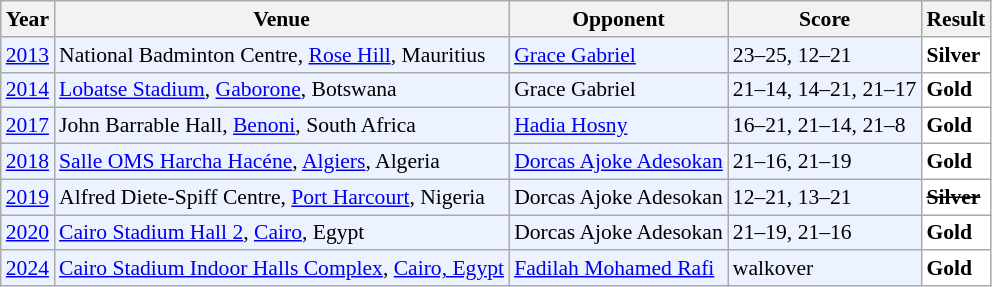<table class="sortable wikitable" style="font-size: 90%;">
<tr>
<th>Year</th>
<th>Venue</th>
<th>Opponent</th>
<th>Score</th>
<th>Result</th>
</tr>
<tr style="background:#ECF2FF">
<td align="center"><a href='#'>2013</a></td>
<td align="left">National Badminton Centre, <a href='#'>Rose Hill</a>, Mauritius</td>
<td align="left"> <a href='#'>Grace Gabriel</a></td>
<td align="left">23–25, 12–21</td>
<td style="text-align:left; background:white"> <strong>Silver</strong></td>
</tr>
<tr style="background:#ECF2FF">
<td align="center"><a href='#'>2014</a></td>
<td align="left"><a href='#'>Lobatse Stadium</a>, <a href='#'>Gaborone</a>, Botswana</td>
<td align="left"> Grace Gabriel</td>
<td align="left">21–14, 14–21, 21–17</td>
<td style="text-align:left; background:white"> <strong>Gold</strong></td>
</tr>
<tr style="background:#ECF2FF">
<td align="center"><a href='#'>2017</a></td>
<td align="left">John Barrable Hall, <a href='#'>Benoni</a>, South Africa</td>
<td align="left"> <a href='#'>Hadia Hosny</a></td>
<td align="left">16–21, 21–14, 21–8</td>
<td style="text-align:left; background:white"> <strong>Gold</strong></td>
</tr>
<tr style="background:#ECF2FF">
<td align="center"><a href='#'>2018</a></td>
<td align="left"><a href='#'>Salle OMS Harcha Hacéne</a>, <a href='#'>Algiers</a>, Algeria</td>
<td align="left"> <a href='#'>Dorcas Ajoke Adesokan</a></td>
<td align="left">21–16, 21–19</td>
<td style="text-align:left; background:white"> <strong>Gold</strong></td>
</tr>
<tr style="background:#ECF2FF">
<td align="center"><a href='#'>2019</a></td>
<td align="left">Alfred Diete-Spiff Centre, <a href='#'>Port Harcourt</a>, Nigeria</td>
<td align="left"> Dorcas Ajoke Adesokan</td>
<td align="left">12–21, 13–21</td>
<td style="text-align:left; background:white"><s> <strong>Silver</strong></s></td>
</tr>
<tr style="background:#ECF2FF">
<td align="center"><a href='#'>2020</a></td>
<td align="left"><a href='#'>Cairo Stadium Hall 2</a>, <a href='#'>Cairo</a>, Egypt</td>
<td align="left"> Dorcas Ajoke Adesokan</td>
<td align="left">21–19, 21–16</td>
<td style="text-align:left; background:white"> <strong>Gold</strong></td>
</tr>
<tr style="background:#ECF2FF">
<td align="center"><a href='#'>2024</a></td>
<td align="left"><a href='#'>Cairo Stadium Indoor Halls Complex</a>, <a href='#'>Cairo, Egypt</a></td>
<td align="left"> <a href='#'>Fadilah Mohamed Rafi</a></td>
<td align="left">walkover</td>
<td style="text-align:left; background:white"> <strong>Gold</strong></td>
</tr>
</table>
